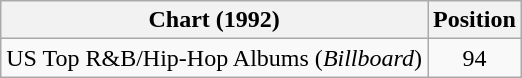<table class="wikitable plainrowheaders">
<tr>
<th>Chart (1992)</th>
<th>Position</th>
</tr>
<tr>
<td>US Top R&B/Hip-Hop Albums (<em>Billboard</em>)</td>
<td style="text-align:center">94</td>
</tr>
</table>
